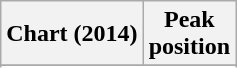<table class="wikitable">
<tr>
<th>Chart (2014)</th>
<th>Peak<br>position</th>
</tr>
<tr>
</tr>
<tr>
</tr>
</table>
